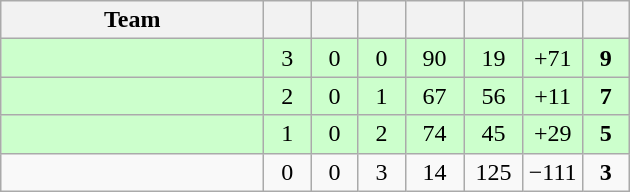<table class="wikitable" style="text-align:center;">
<tr>
<th style="width:10.5em;">Team</th>
<th style="width:1.5em;"></th>
<th style="width:1.5em;"></th>
<th style="width:1.5em;"></th>
<th style="width:2.0em;"></th>
<th style="width:2.0em;"></th>
<th style="width:2.0em;"></th>
<th style="width:1.5em;"></th>
</tr>
<tr bgcolor=#cfc>
<td align="left"></td>
<td>3</td>
<td>0</td>
<td>0</td>
<td>90</td>
<td>19</td>
<td>+71</td>
<td><strong>9</strong></td>
</tr>
<tr bgcolor=#cfc>
<td align="left"></td>
<td>2</td>
<td>0</td>
<td>1</td>
<td>67</td>
<td>56</td>
<td>+11</td>
<td><strong>7</strong></td>
</tr>
<tr bgcolor=#cfc>
<td align="left"></td>
<td>1</td>
<td>0</td>
<td>2</td>
<td>74</td>
<td>45</td>
<td>+29</td>
<td><strong>5</strong></td>
</tr>
<tr>
<td align="left"></td>
<td>0</td>
<td>0</td>
<td>3</td>
<td>14</td>
<td>125</td>
<td>−111</td>
<td><strong>3</strong></td>
</tr>
</table>
